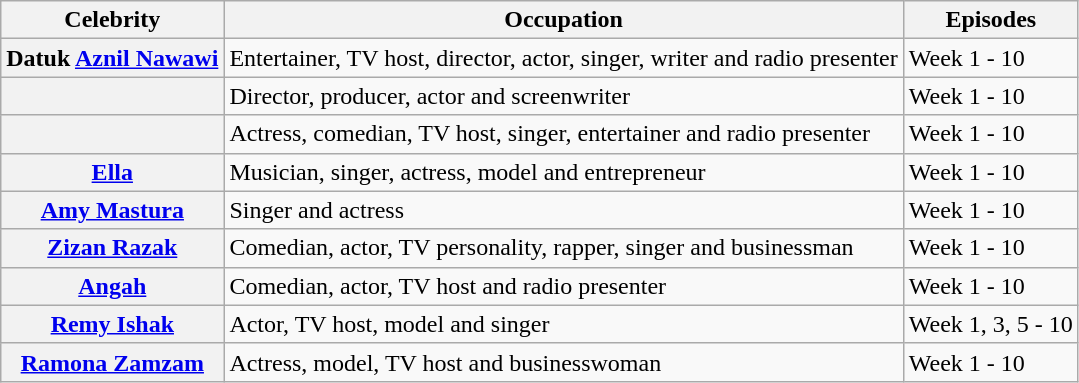<table class="wikitable">
<tr>
<th>Celebrity</th>
<th>Occupation</th>
<th>Episodes</th>
</tr>
<tr>
<th>Datuk <a href='#'>Aznil Nawawi</a></th>
<td>Entertainer, TV host, director, actor, singer, writer and radio presenter</td>
<td>Week 1 - 10</td>
</tr>
<tr>
<th></th>
<td>Director, producer, actor and screenwriter</td>
<td>Week 1 - 10</td>
</tr>
<tr>
<th></th>
<td>Actress, comedian, TV host, singer, entertainer and radio presenter</td>
<td>Week 1 - 10</td>
</tr>
<tr>
<th><a href='#'>Ella</a></th>
<td>Musician, singer, actress, model and entrepreneur</td>
<td>Week 1 - 10</td>
</tr>
<tr>
<th><a href='#'>Amy Mastura</a></th>
<td>Singer and actress</td>
<td>Week 1 - 10</td>
</tr>
<tr>
<th><a href='#'>Zizan Razak</a></th>
<td>Comedian, actor, TV personality, rapper, singer and businessman</td>
<td>Week 1 - 10</td>
</tr>
<tr>
<th><a href='#'>Angah</a></th>
<td>Comedian, actor, TV host and radio presenter</td>
<td>Week 1 - 10</td>
</tr>
<tr>
<th><a href='#'>Remy Ishak</a></th>
<td>Actor, TV host, model and singer</td>
<td>Week 1, 3, 5 - 10</td>
</tr>
<tr>
<th><a href='#'>Ramona Zamzam</a></th>
<td>Actress, model, TV host and businesswoman</td>
<td>Week 1 - 10</td>
</tr>
</table>
